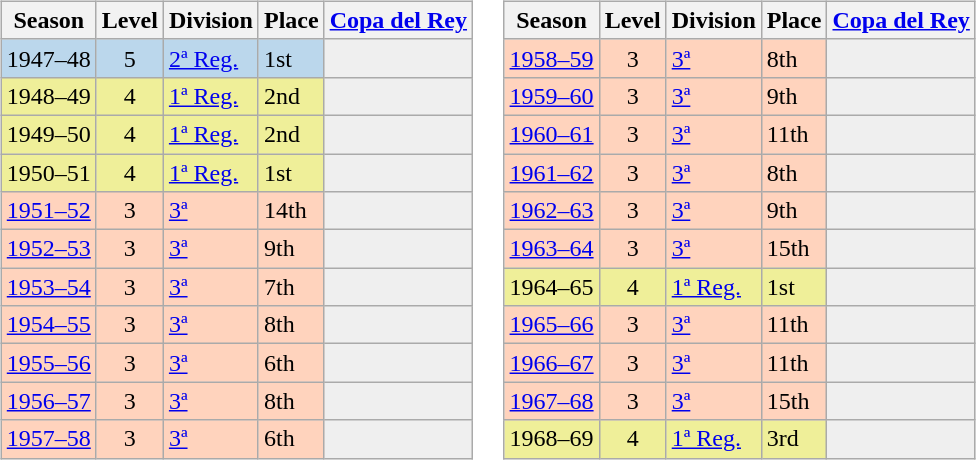<table>
<tr>
<td valign="top" width=0%><br><table class="wikitable">
<tr style="background:#f0f6fa;">
<th>Season</th>
<th>Level</th>
<th>Division</th>
<th>Place</th>
<th><a href='#'>Copa del Rey</a></th>
</tr>
<tr>
<td style="background:#BBD7EC;">1947–48</td>
<td style="background:#BBD7EC;" align="center">5</td>
<td style="background:#BBD7EC;"><a href='#'>2ª Reg.</a></td>
<td style="background:#BBD7EC;">1st</td>
<th style="background:#efefef;"></th>
</tr>
<tr>
<td style="background:#EFEF99;">1948–49</td>
<td style="background:#EFEF99;" align="center">4</td>
<td style="background:#EFEF99;"><a href='#'>1ª Reg.</a></td>
<td style="background:#EFEF99;">2nd</td>
<th style="background:#efefef;"></th>
</tr>
<tr>
<td style="background:#EFEF99;">1949–50</td>
<td style="background:#EFEF99;" align="center">4</td>
<td style="background:#EFEF99;"><a href='#'>1ª Reg.</a></td>
<td style="background:#EFEF99;">2nd</td>
<th style="background:#efefef;"></th>
</tr>
<tr>
<td style="background:#EFEF99;">1950–51</td>
<td style="background:#EFEF99;" align="center">4</td>
<td style="background:#EFEF99;"><a href='#'>1ª Reg.</a></td>
<td style="background:#EFEF99;">1st</td>
<th style="background:#efefef;"></th>
</tr>
<tr>
<td style="background:#FFD3BD;"><a href='#'>1951–52</a></td>
<td style="background:#FFD3BD;" align="center">3</td>
<td style="background:#FFD3BD;"><a href='#'>3ª</a></td>
<td style="background:#FFD3BD;">14th</td>
<th style="background:#efefef;"></th>
</tr>
<tr>
<td style="background:#FFD3BD;"><a href='#'>1952–53</a></td>
<td style="background:#FFD3BD;" align="center">3</td>
<td style="background:#FFD3BD;"><a href='#'>3ª</a></td>
<td style="background:#FFD3BD;">9th</td>
<th style="background:#efefef;"></th>
</tr>
<tr>
<td style="background:#FFD3BD;"><a href='#'>1953–54</a></td>
<td style="background:#FFD3BD;" align="center">3</td>
<td style="background:#FFD3BD;"><a href='#'>3ª</a></td>
<td style="background:#FFD3BD;">7th</td>
<th style="background:#efefef;"></th>
</tr>
<tr>
<td style="background:#FFD3BD;"><a href='#'>1954–55</a></td>
<td style="background:#FFD3BD;" align="center">3</td>
<td style="background:#FFD3BD;"><a href='#'>3ª</a></td>
<td style="background:#FFD3BD;">8th</td>
<th style="background:#efefef;"></th>
</tr>
<tr>
<td style="background:#FFD3BD;"><a href='#'>1955–56</a></td>
<td style="background:#FFD3BD;" align="center">3</td>
<td style="background:#FFD3BD;"><a href='#'>3ª</a></td>
<td style="background:#FFD3BD;">6th</td>
<th style="background:#efefef;"></th>
</tr>
<tr>
<td style="background:#FFD3BD;"><a href='#'>1956–57</a></td>
<td style="background:#FFD3BD;" align="center">3</td>
<td style="background:#FFD3BD;"><a href='#'>3ª</a></td>
<td style="background:#FFD3BD;">8th</td>
<th style="background:#efefef;"></th>
</tr>
<tr>
<td style="background:#FFD3BD;"><a href='#'>1957–58</a></td>
<td style="background:#FFD3BD;" align="center">3</td>
<td style="background:#FFD3BD;"><a href='#'>3ª</a></td>
<td style="background:#FFD3BD;">6th</td>
<th style="background:#efefef;"></th>
</tr>
</table>
</td>
<td valign="top" width=0%><br><table class="wikitable">
<tr style="background:#f0f6fa;">
<th>Season</th>
<th>Level</th>
<th>Division</th>
<th>Place</th>
<th><a href='#'>Copa del Rey</a></th>
</tr>
<tr>
<td style="background:#FFD3BD;"><a href='#'>1958–59</a></td>
<td style="background:#FFD3BD;" align="center">3</td>
<td style="background:#FFD3BD;"><a href='#'>3ª</a></td>
<td style="background:#FFD3BD;">8th</td>
<th style="background:#efefef;"></th>
</tr>
<tr>
<td style="background:#FFD3BD;"><a href='#'>1959–60</a></td>
<td style="background:#FFD3BD;" align="center">3</td>
<td style="background:#FFD3BD;"><a href='#'>3ª</a></td>
<td style="background:#FFD3BD;">9th</td>
<th style="background:#efefef;"></th>
</tr>
<tr>
<td style="background:#FFD3BD;"><a href='#'>1960–61</a></td>
<td style="background:#FFD3BD;" align="center">3</td>
<td style="background:#FFD3BD;"><a href='#'>3ª</a></td>
<td style="background:#FFD3BD;">11th</td>
<th style="background:#efefef;"></th>
</tr>
<tr>
<td style="background:#FFD3BD;"><a href='#'>1961–62</a></td>
<td style="background:#FFD3BD;" align="center">3</td>
<td style="background:#FFD3BD;"><a href='#'>3ª</a></td>
<td style="background:#FFD3BD;">8th</td>
<th style="background:#efefef;"></th>
</tr>
<tr>
<td style="background:#FFD3BD;"><a href='#'>1962–63</a></td>
<td style="background:#FFD3BD;" align="center">3</td>
<td style="background:#FFD3BD;"><a href='#'>3ª</a></td>
<td style="background:#FFD3BD;">9th</td>
<th style="background:#efefef;"></th>
</tr>
<tr>
<td style="background:#FFD3BD;"><a href='#'>1963–64</a></td>
<td style="background:#FFD3BD;" align="center">3</td>
<td style="background:#FFD3BD;"><a href='#'>3ª</a></td>
<td style="background:#FFD3BD;">15th</td>
<th style="background:#efefef;"></th>
</tr>
<tr>
<td style="background:#EFEF99;">1964–65</td>
<td style="background:#EFEF99;" align="center">4</td>
<td style="background:#EFEF99;"><a href='#'>1ª Reg.</a></td>
<td style="background:#EFEF99;">1st</td>
<th style="background:#efefef;"></th>
</tr>
<tr>
<td style="background:#FFD3BD;"><a href='#'>1965–66</a></td>
<td style="background:#FFD3BD;" align="center">3</td>
<td style="background:#FFD3BD;"><a href='#'>3ª</a></td>
<td style="background:#FFD3BD;">11th</td>
<th style="background:#efefef;"></th>
</tr>
<tr>
<td style="background:#FFD3BD;"><a href='#'>1966–67</a></td>
<td style="background:#FFD3BD;" align="center">3</td>
<td style="background:#FFD3BD;"><a href='#'>3ª</a></td>
<td style="background:#FFD3BD;">11th</td>
<th style="background:#efefef;"></th>
</tr>
<tr>
<td style="background:#FFD3BD;"><a href='#'>1967–68</a></td>
<td style="background:#FFD3BD;" align="center">3</td>
<td style="background:#FFD3BD;"><a href='#'>3ª</a></td>
<td style="background:#FFD3BD;">15th</td>
<th style="background:#efefef;"></th>
</tr>
<tr>
<td style="background:#EFEF99;">1968–69</td>
<td style="background:#EFEF99;" align="center">4</td>
<td style="background:#EFEF99;"><a href='#'>1ª Reg.</a></td>
<td style="background:#EFEF99;">3rd</td>
<th style="background:#efefef;"></th>
</tr>
</table>
</td>
</tr>
</table>
